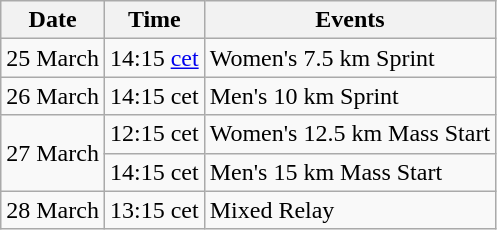<table class="wikitable" border="1">
<tr>
<th>Date</th>
<th>Time</th>
<th>Events</th>
</tr>
<tr>
<td>25 March</td>
<td>14:15 <a href='#'>cet</a></td>
<td>Women's 7.5 km Sprint</td>
</tr>
<tr>
<td>26 March</td>
<td>14:15 cet</td>
<td>Men's 10 km Sprint</td>
</tr>
<tr>
<td rowspan=2>27 March</td>
<td>12:15 cet</td>
<td>Women's 12.5 km Mass Start</td>
</tr>
<tr>
<td>14:15 cet</td>
<td>Men's 15 km Mass Start</td>
</tr>
<tr>
<td>28 March</td>
<td>13:15 cet</td>
<td>Mixed Relay</td>
</tr>
</table>
